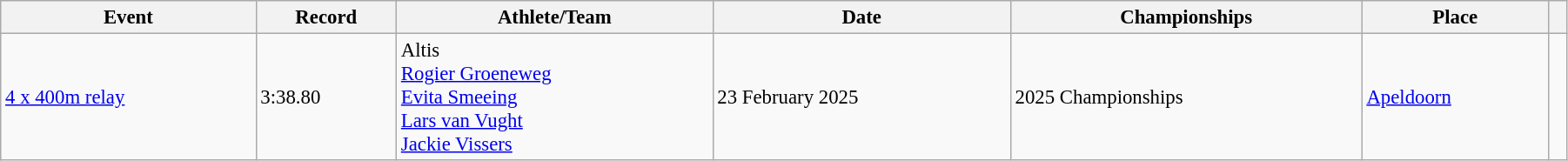<table class="wikitable" style="font-size:95%; width: 95%;">
<tr>
<th>Event</th>
<th>Record</th>
<th>Athlete/Team</th>
<th>Date</th>
<th>Championships</th>
<th>Place</th>
<th></th>
</tr>
<tr>
<td><a href='#'>4 x 400m relay</a></td>
<td>3:38.80</td>
<td>Altis<br><a href='#'>Rogier Groeneweg</a><br><a href='#'>Evita Smeeing</a><br><a href='#'>Lars van Vught</a><br><a href='#'>Jackie Vissers</a></td>
<td>23 February 2025</td>
<td>2025 Championships</td>
<td><a href='#'>Apeldoorn</a></td>
<td></td>
</tr>
</table>
